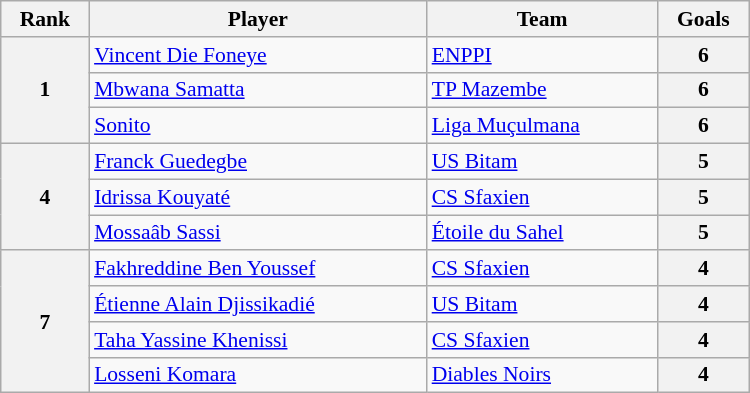<table class="wikitable" style="text-align:center; font-size:90%" width=500>
<tr>
<th>Rank</th>
<th>Player</th>
<th>Team</th>
<th>Goals</th>
</tr>
<tr>
<th rowspan=3>1</th>
<td align=left> <a href='#'>Vincent Die Foneye</a></td>
<td align=left> <a href='#'>ENPPI</a></td>
<th>6</th>
</tr>
<tr>
<td align=left> <a href='#'>Mbwana Samatta</a></td>
<td align=left> <a href='#'>TP Mazembe</a></td>
<th>6</th>
</tr>
<tr>
<td align=left> <a href='#'>Sonito</a></td>
<td align=left> <a href='#'>Liga Muçulmana</a></td>
<th>6</th>
</tr>
<tr>
<th rowspan=3>4</th>
<td align=left> <a href='#'>Franck Guedegbe</a></td>
<td align=left> <a href='#'>US Bitam</a></td>
<th>5</th>
</tr>
<tr>
<td align=left> <a href='#'>Idrissa Kouyaté</a></td>
<td align=left> <a href='#'>CS Sfaxien</a></td>
<th>5</th>
</tr>
<tr>
<td align=left> <a href='#'>Mossaâb Sassi</a></td>
<td align=left> <a href='#'>Étoile du Sahel</a></td>
<th>5</th>
</tr>
<tr>
<th rowspan=4>7</th>
<td align=left> <a href='#'>Fakhreddine Ben Youssef</a></td>
<td align=left> <a href='#'>CS Sfaxien</a></td>
<th>4</th>
</tr>
<tr>
<td align=left> <a href='#'>Étienne Alain Djissikadié</a></td>
<td align=left> <a href='#'>US Bitam</a></td>
<th>4</th>
</tr>
<tr>
<td align=left> <a href='#'>Taha Yassine Khenissi</a></td>
<td align=left> <a href='#'>CS Sfaxien</a></td>
<th>4</th>
</tr>
<tr>
<td align=left> <a href='#'>Losseni Komara</a></td>
<td align=left> <a href='#'>Diables Noirs</a></td>
<th>4</th>
</tr>
</table>
